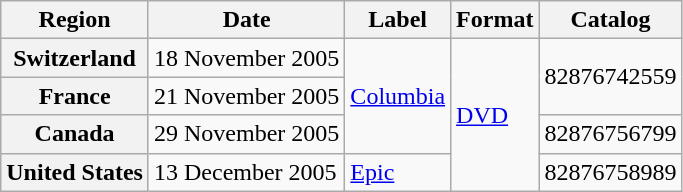<table class="wikitable plainrowheaders">
<tr>
<th>Region</th>
<th>Date</th>
<th>Label</th>
<th>Format</th>
<th>Catalog</th>
</tr>
<tr>
<th scope="row">Switzerland</th>
<td>18 November 2005</td>
<td rowspan="3"><a href='#'>Columbia</a></td>
<td rowspan="4"><a href='#'>DVD</a></td>
<td rowspan="2">82876742559</td>
</tr>
<tr>
<th scope="row">France</th>
<td>21 November 2005</td>
</tr>
<tr>
<th scope="row">Canada</th>
<td>29 November 2005</td>
<td>82876756799</td>
</tr>
<tr>
<th scope="row">United States</th>
<td>13 December 2005</td>
<td><a href='#'>Epic</a></td>
<td>82876758989</td>
</tr>
</table>
